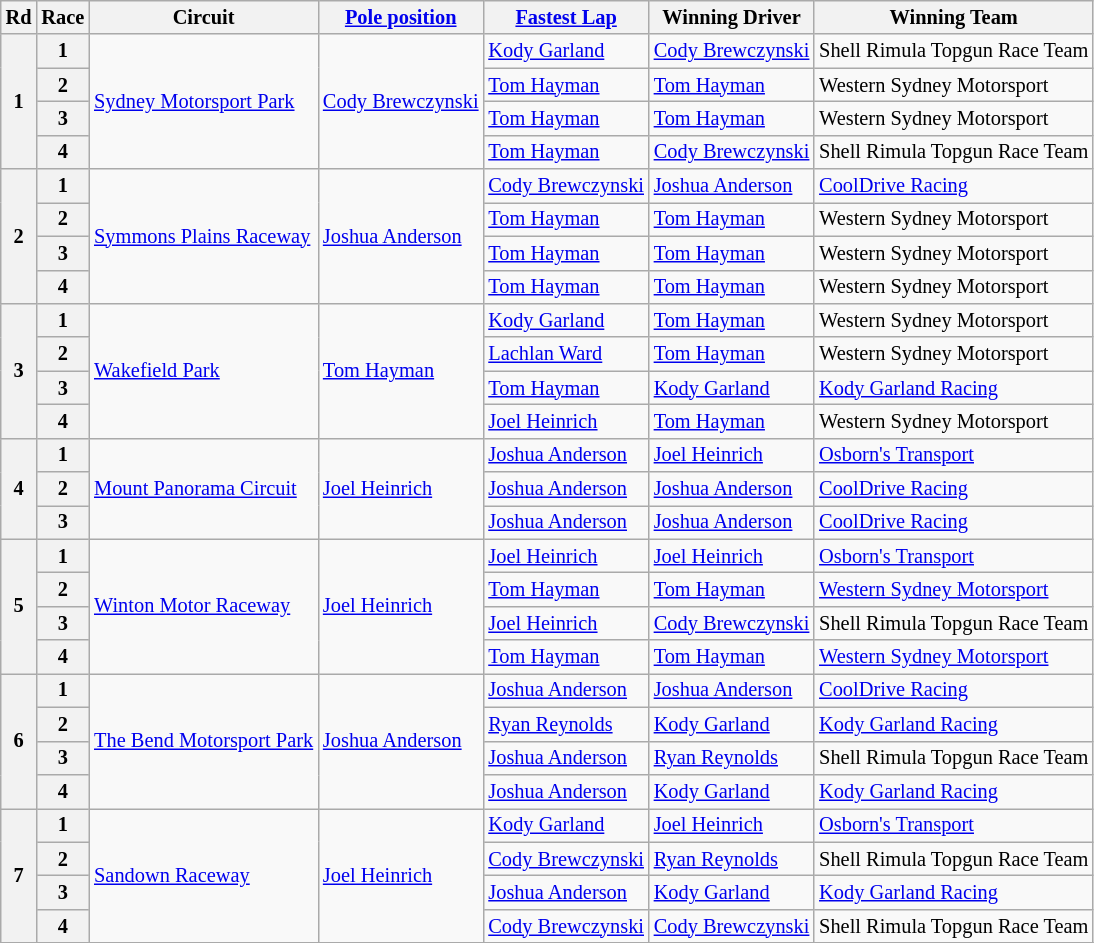<table class="wikitable" style=font-size:85%;>
<tr>
<th>Rd</th>
<th>Race</th>
<th>Circuit</th>
<th><a href='#'>Pole position</a></th>
<th><a href='#'>Fastest Lap</a></th>
<th>Winning Driver</th>
<th>Winning Team</th>
</tr>
<tr>
<th rowspan=4>1</th>
<th>1</th>
<td rowspan=4> <a href='#'>Sydney Motorsport Park</a></td>
<td rowspan="4"> <a href='#'>Cody Brewczynski</a></td>
<td> <a href='#'>Kody Garland</a></td>
<td> <a href='#'>Cody Brewczynski</a></td>
<td>Shell Rimula Topgun Race Team</td>
</tr>
<tr>
<th>2</th>
<td> <a href='#'>Tom Hayman</a></td>
<td> <a href='#'>Tom Hayman</a></td>
<td>Western Sydney Motorsport</td>
</tr>
<tr>
<th>3</th>
<td> <a href='#'>Tom Hayman</a></td>
<td> <a href='#'>Tom Hayman</a></td>
<td>Western Sydney Motorsport</td>
</tr>
<tr>
<th>4</th>
<td> <a href='#'>Tom Hayman</a></td>
<td> <a href='#'>Cody Brewczynski</a></td>
<td>Shell Rimula Topgun Race Team</td>
</tr>
<tr>
<th rowspan=4>2</th>
<th>1</th>
<td rowspan=4> <a href='#'>Symmons Plains Raceway</a></td>
<td rowspan="4"> <a href='#'>Joshua Anderson</a></td>
<td> <a href='#'>Cody Brewczynski</a></td>
<td> <a href='#'>Joshua Anderson</a></td>
<td><a href='#'>CoolDrive Racing</a></td>
</tr>
<tr>
<th>2</th>
<td> <a href='#'>Tom Hayman</a></td>
<td> <a href='#'>Tom Hayman</a></td>
<td>Western Sydney Motorsport</td>
</tr>
<tr>
<th>3</th>
<td> <a href='#'>Tom Hayman</a></td>
<td> <a href='#'>Tom Hayman</a></td>
<td>Western Sydney Motorsport</td>
</tr>
<tr>
<th>4</th>
<td> <a href='#'>Tom Hayman</a></td>
<td> <a href='#'>Tom Hayman</a></td>
<td>Western Sydney Motorsport</td>
</tr>
<tr>
<th rowspan=4>3</th>
<th>1</th>
<td rowspan=4> <a href='#'>Wakefield Park</a></td>
<td rowspan="4"> <a href='#'>Tom Hayman</a></td>
<td> <a href='#'>Kody Garland</a></td>
<td> <a href='#'>Tom Hayman</a></td>
<td>Western Sydney Motorsport</td>
</tr>
<tr>
<th>2</th>
<td> <a href='#'>Lachlan Ward</a></td>
<td> <a href='#'>Tom Hayman</a></td>
<td>Western Sydney Motorsport</td>
</tr>
<tr>
<th>3</th>
<td> <a href='#'>Tom Hayman</a></td>
<td> <a href='#'>Kody Garland</a></td>
<td><a href='#'>Kody Garland Racing</a></td>
</tr>
<tr>
<th>4</th>
<td> <a href='#'>Joel Heinrich</a></td>
<td> <a href='#'>Tom Hayman</a></td>
<td>Western Sydney Motorsport</td>
</tr>
<tr>
<th rowspan=3>4</th>
<th>1</th>
<td rowspan=3> <a href='#'>Mount Panorama Circuit</a></td>
<td rowspan="3"> <a href='#'>Joel Heinrich</a></td>
<td> <a href='#'>Joshua Anderson</a></td>
<td> <a href='#'>Joel Heinrich</a></td>
<td><a href='#'>Osborn's Transport</a></td>
</tr>
<tr>
<th>2</th>
<td> <a href='#'>Joshua Anderson</a></td>
<td> <a href='#'>Joshua Anderson</a></td>
<td><a href='#'>CoolDrive Racing</a></td>
</tr>
<tr>
<th>3</th>
<td> <a href='#'>Joshua Anderson</a></td>
<td> <a href='#'>Joshua Anderson</a></td>
<td><a href='#'>CoolDrive Racing</a></td>
</tr>
<tr>
<th rowspan=4>5</th>
<th>1</th>
<td rowspan=4> <a href='#'>Winton Motor Raceway</a></td>
<td rowspan="4"> <a href='#'>Joel Heinrich</a></td>
<td> <a href='#'>Joel Heinrich</a></td>
<td> <a href='#'>Joel Heinrich</a></td>
<td><a href='#'>Osborn's Transport</a></td>
</tr>
<tr>
<th>2</th>
<td> <a href='#'>Tom Hayman</a></td>
<td> <a href='#'>Tom Hayman</a></td>
<td><a href='#'>Western Sydney Motorsport</a></td>
</tr>
<tr>
<th>3</th>
<td> <a href='#'>Joel Heinrich</a></td>
<td> <a href='#'>Cody Brewczynski</a></td>
<td>Shell Rimula Topgun Race Team</td>
</tr>
<tr>
<th>4</th>
<td> <a href='#'>Tom Hayman</a></td>
<td> <a href='#'>Tom Hayman</a></td>
<td><a href='#'>Western Sydney Motorsport</a></td>
</tr>
<tr>
<th rowspan=4>6</th>
<th>1</th>
<td rowspan=4> <a href='#'>The Bend Motorsport Park</a></td>
<td rowspan="4"> <a href='#'>Joshua Anderson</a></td>
<td> <a href='#'>Joshua Anderson</a></td>
<td> <a href='#'>Joshua Anderson</a></td>
<td><a href='#'>CoolDrive Racing</a></td>
</tr>
<tr>
<th>2</th>
<td> <a href='#'>Ryan Reynolds</a></td>
<td> <a href='#'>Kody Garland</a></td>
<td><a href='#'>Kody Garland Racing</a></td>
</tr>
<tr>
<th>3</th>
<td> <a href='#'>Joshua Anderson</a></td>
<td> <a href='#'>Ryan Reynolds</a></td>
<td>Shell Rimula Topgun Race Team</td>
</tr>
<tr>
<th>4</th>
<td> <a href='#'>Joshua Anderson</a></td>
<td> <a href='#'>Kody Garland</a></td>
<td><a href='#'>Kody Garland Racing</a></td>
</tr>
<tr>
<th rowspan=4>7</th>
<th>1</th>
<td rowspan=4> <a href='#'>Sandown Raceway</a></td>
<td rowspan="4"> <a href='#'>Joel Heinrich</a></td>
<td> <a href='#'>Kody Garland</a></td>
<td> <a href='#'>Joel Heinrich</a></td>
<td><a href='#'>Osborn's Transport</a></td>
</tr>
<tr>
<th>2</th>
<td> <a href='#'>Cody Brewczynski</a></td>
<td> <a href='#'>Ryan Reynolds</a></td>
<td>Shell Rimula Topgun Race Team</td>
</tr>
<tr>
<th>3</th>
<td> <a href='#'>Joshua Anderson</a></td>
<td> <a href='#'>Kody Garland</a></td>
<td><a href='#'>Kody Garland Racing</a></td>
</tr>
<tr>
<th>4</th>
<td> <a href='#'>Cody Brewczynski</a></td>
<td> <a href='#'>Cody Brewczynski</a></td>
<td>Shell Rimula Topgun Race Team</td>
</tr>
<tr>
</tr>
</table>
